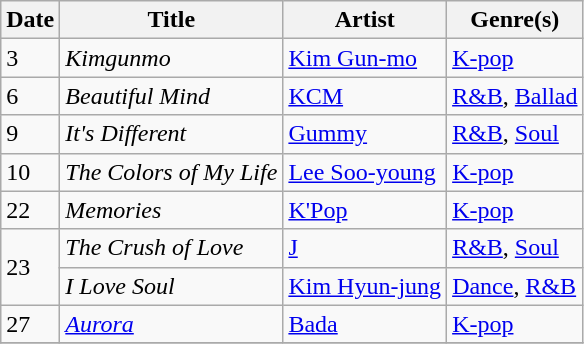<table class="wikitable" style="text-align: left;">
<tr>
<th>Date</th>
<th>Title</th>
<th>Artist</th>
<th>Genre(s)</th>
</tr>
<tr>
<td>3</td>
<td><em>Kimgunmo</em></td>
<td><a href='#'>Kim Gun-mo</a></td>
<td><a href='#'>K-pop</a></td>
</tr>
<tr>
<td>6</td>
<td><em>Beautiful Mind</em></td>
<td><a href='#'>KCM</a></td>
<td><a href='#'>R&B</a>, <a href='#'>Ballad</a></td>
</tr>
<tr>
<td rowspan="1">9</td>
<td><em>It's Different</em></td>
<td><a href='#'>Gummy</a></td>
<td><a href='#'>R&B</a>, <a href='#'>Soul</a></td>
</tr>
<tr>
<td>10</td>
<td><em>The Colors of My Life</em></td>
<td><a href='#'>Lee Soo-young</a></td>
<td><a href='#'>K-pop</a></td>
</tr>
<tr>
<td>22</td>
<td><em>Memories</em></td>
<td><a href='#'>K'Pop</a></td>
<td><a href='#'>K-pop</a></td>
</tr>
<tr>
<td rowspan="2">23</td>
<td><em>The Crush of Love</em></td>
<td><a href='#'>J</a></td>
<td><a href='#'>R&B</a>, <a href='#'>Soul</a></td>
</tr>
<tr>
<td><em>I Love Soul</em></td>
<td><a href='#'>Kim Hyun-jung</a></td>
<td><a href='#'>Dance</a>, <a href='#'>R&B</a></td>
</tr>
<tr>
<td>27</td>
<td><em><a href='#'>Aurora</a></em></td>
<td><a href='#'>Bada</a></td>
<td><a href='#'>K-pop</a></td>
</tr>
<tr>
</tr>
</table>
